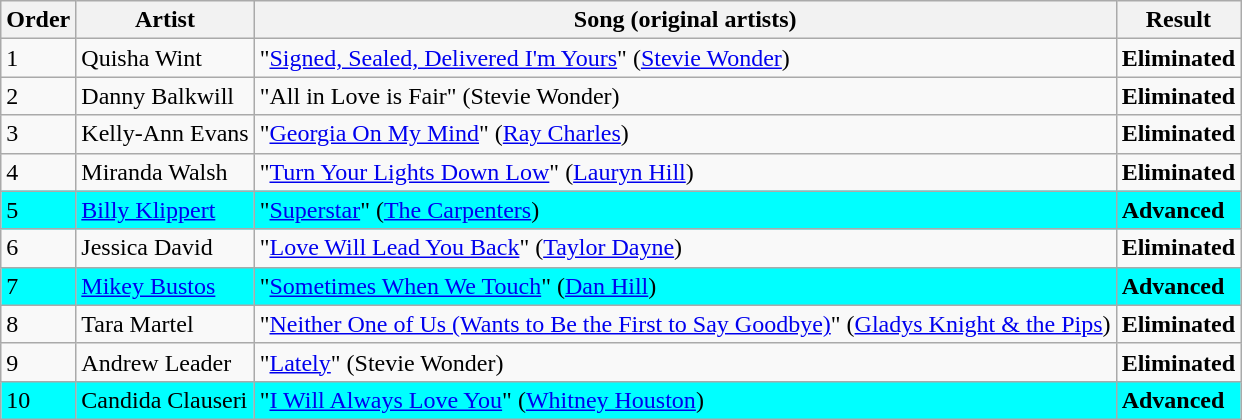<table class=wikitable>
<tr>
<th>Order</th>
<th>Artist</th>
<th>Song (original artists)</th>
<th>Result</th>
</tr>
<tr>
<td>1</td>
<td>Quisha Wint</td>
<td>"<a href='#'>Signed, Sealed, Delivered I'm Yours</a>" (<a href='#'>Stevie Wonder</a>)</td>
<td><strong>Eliminated</strong></td>
</tr>
<tr>
<td>2</td>
<td>Danny Balkwill</td>
<td>"All in Love is Fair" (Stevie Wonder)</td>
<td><strong>Eliminated</strong></td>
</tr>
<tr>
<td>3</td>
<td>Kelly-Ann Evans</td>
<td>"<a href='#'>Georgia On My Mind</a>" (<a href='#'>Ray Charles</a>)</td>
<td><strong>Eliminated</strong></td>
</tr>
<tr>
<td>4</td>
<td>Miranda Walsh</td>
<td>"<a href='#'>Turn Your Lights Down Low</a>" (<a href='#'>Lauryn Hill</a>)</td>
<td><strong>Eliminated</strong></td>
</tr>
<tr style="background:cyan;">
<td>5</td>
<td><a href='#'>Billy Klippert</a></td>
<td>"<a href='#'>Superstar</a>" (<a href='#'>The Carpenters</a>)</td>
<td><strong>Advanced</strong></td>
</tr>
<tr>
<td>6</td>
<td>Jessica David</td>
<td>"<a href='#'>Love Will Lead You Back</a>" (<a href='#'>Taylor Dayne</a>)</td>
<td><strong>Eliminated</strong></td>
</tr>
<tr style="background:cyan;">
<td>7</td>
<td><a href='#'>Mikey Bustos</a></td>
<td>"<a href='#'>Sometimes When We Touch</a>" (<a href='#'>Dan Hill</a>)</td>
<td><strong>Advanced</strong></td>
</tr>
<tr>
<td>8</td>
<td>Tara Martel</td>
<td>"<a href='#'>Neither One of Us (Wants to Be the First to Say Goodbye)</a>" (<a href='#'>Gladys Knight & the Pips</a>)</td>
<td><strong>Eliminated</strong></td>
</tr>
<tr>
<td>9</td>
<td>Andrew Leader</td>
<td>"<a href='#'>Lately</a>" (Stevie Wonder)</td>
<td><strong>Eliminated</strong></td>
</tr>
<tr style="background:cyan;">
<td>10</td>
<td>Candida Clauseri</td>
<td>"<a href='#'>I Will Always Love You</a>" (<a href='#'>Whitney Houston</a>)</td>
<td><strong>Advanced</strong></td>
</tr>
</table>
